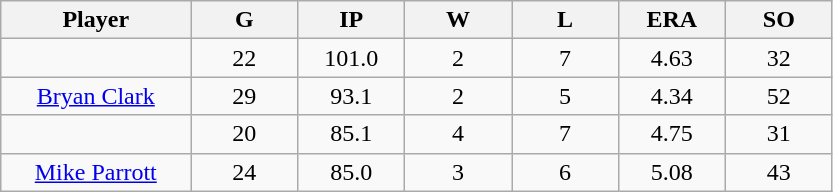<table class="wikitable sortable">
<tr>
<th bgcolor="#DDDDFF" width="16%">Player</th>
<th bgcolor="#DDDDFF" width="9%">G</th>
<th bgcolor="#DDDDFF" width="9%">IP</th>
<th bgcolor="#DDDDFF" width="9%">W</th>
<th bgcolor="#DDDDFF" width="9%">L</th>
<th bgcolor="#DDDDFF" width="9%">ERA</th>
<th bgcolor="#DDDDFF" width="9%">SO</th>
</tr>
<tr align="center">
<td></td>
<td>22</td>
<td>101.0</td>
<td>2</td>
<td>7</td>
<td>4.63</td>
<td>32</td>
</tr>
<tr align="center">
<td><a href='#'>Bryan Clark</a></td>
<td>29</td>
<td>93.1</td>
<td>2</td>
<td>5</td>
<td>4.34</td>
<td>52</td>
</tr>
<tr align=center>
<td></td>
<td>20</td>
<td>85.1</td>
<td>4</td>
<td>7</td>
<td>4.75</td>
<td>31</td>
</tr>
<tr align="center">
<td><a href='#'>Mike Parrott</a></td>
<td>24</td>
<td>85.0</td>
<td>3</td>
<td>6</td>
<td>5.08</td>
<td>43</td>
</tr>
</table>
